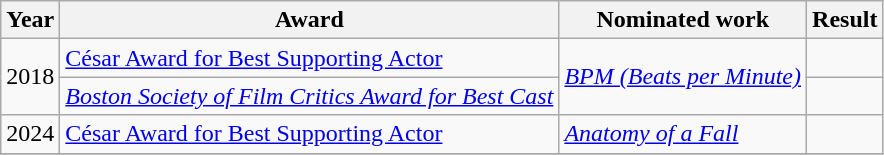<table class = "wikitable">
<tr>
<th>Year</th>
<th>Award</th>
<th>Nominated work</th>
<th>Result</th>
</tr>
<tr>
<td rowspan=2>2018</td>
<td><a href='#'>César Award for Best Supporting Actor</a></td>
<td rowspan=2><em><a href='#'>BPM (Beats per Minute)</a></em></td>
<td></td>
</tr>
<tr>
<td><em><a href='#'>Boston Society of Film Critics Award for Best Cast</a></em></td>
<td></td>
</tr>
<tr>
<td>2024</td>
<td><a href='#'>César Award for Best Supporting Actor</a></td>
<td><em><a href='#'>Anatomy of a Fall</a></em></td>
<td></td>
</tr>
<tr>
</tr>
</table>
